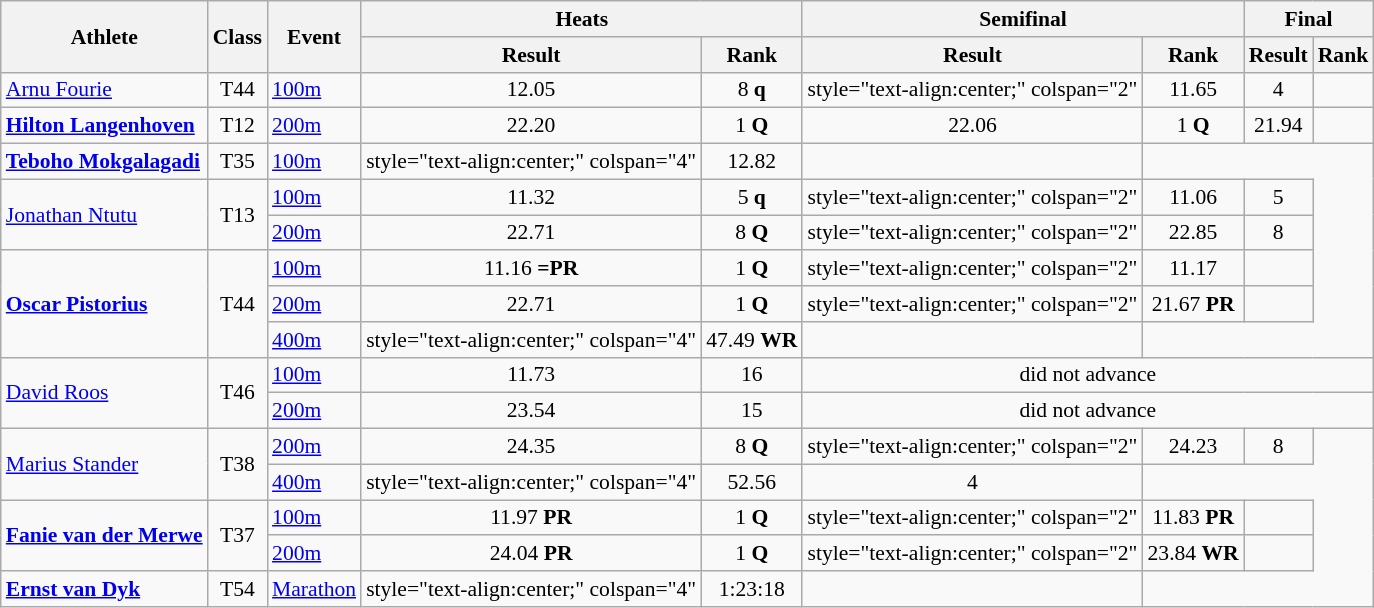<table class=wikitable style="font-size:90%">
<tr>
<th rowspan="2">Athlete</th>
<th rowspan="2">Class</th>
<th rowspan="2">Event</th>
<th colspan="2">Heats</th>
<th colspan="2">Semifinal</th>
<th colspan="3">Final</th>
</tr>
<tr>
<th>Result</th>
<th>Rank</th>
<th>Result</th>
<th>Rank</th>
<th>Result</th>
<th>Rank</th>
</tr>
<tr>
<td><a href='#'>Arnu Fourie</a></td>
<td style="text-align:center;">T44</td>
<td><a href='#'>100m</a></td>
<td style="text-align:center;">12.05</td>
<td style="text-align:center;">8 <strong>q</strong></td>
<td>style="text-align:center;" colspan="2" </td>
<td style="text-align:center;">11.65</td>
<td style="text-align:center;">4</td>
</tr>
<tr>
<td><strong><a href='#'>Hilton Langenhoven</a></strong></td>
<td style="text-align:center;">T12</td>
<td><a href='#'>200m</a></td>
<td style="text-align:center;">22.20</td>
<td style="text-align:center;">1 <strong>Q</strong></td>
<td style="text-align:center;">22.06</td>
<td style="text-align:center;">1 <strong>Q</strong></td>
<td style="text-align:center;">21.94</td>
<td style="text-align:center;"></td>
</tr>
<tr>
<td><strong><a href='#'>Teboho Mokgalagadi</a></strong></td>
<td style="text-align:center;">T35</td>
<td><a href='#'>100m</a></td>
<td>style="text-align:center;" colspan="4" </td>
<td style="text-align:center;">12.82</td>
<td style="text-align:center;"></td>
</tr>
<tr>
<td rowspan="2"><a href='#'>Jonathan Ntutu</a></td>
<td rowspan="2" style="text-align:center;">T13</td>
<td><a href='#'>100m</a></td>
<td style="text-align:center;">11.32</td>
<td style="text-align:center;">5 <strong>q</strong></td>
<td>style="text-align:center;" colspan="2" </td>
<td style="text-align:center;">11.06</td>
<td style="text-align:center;">5</td>
</tr>
<tr>
<td><a href='#'>200m</a></td>
<td style="text-align:center;">22.71</td>
<td style="text-align:center;">8 <strong>Q</strong></td>
<td>style="text-align:center;" colspan="2" </td>
<td style="text-align:center;">22.85</td>
<td style="text-align:center;">8</td>
</tr>
<tr>
<td rowspan="3"><strong><a href='#'>Oscar Pistorius</a></strong></td>
<td rowspan="3" style="text-align:center;">T44</td>
<td><a href='#'>100m</a></td>
<td style="text-align:center;">11.16 <strong>=PR</strong></td>
<td style="text-align:center;">1 <strong>Q</strong></td>
<td>style="text-align:center;" colspan="2" </td>
<td style="text-align:center;">11.17</td>
<td style="text-align:center;"></td>
</tr>
<tr>
<td><a href='#'>200m</a></td>
<td style="text-align:center;">22.71</td>
<td style="text-align:center;">1 <strong>Q</strong></td>
<td>style="text-align:center;" colspan="2" </td>
<td style="text-align:center;">21.67 <strong>PR</strong></td>
<td style="text-align:center;"></td>
</tr>
<tr>
<td><a href='#'>400m</a></td>
<td>style="text-align:center;" colspan="4" </td>
<td style="text-align:center;">47.49 <strong>WR</strong></td>
<td style="text-align:center;"></td>
</tr>
<tr>
<td rowspan="2"><a href='#'>David Roos</a></td>
<td rowspan="2" style="text-align:center;">T46</td>
<td><a href='#'>100m</a></td>
<td style="text-align:center;">11.73</td>
<td style="text-align:center;">16</td>
<td style="text-align:center;" colspan="4">did not advance</td>
</tr>
<tr>
<td><a href='#'>200m</a></td>
<td style="text-align:center;">23.54</td>
<td style="text-align:center;">15</td>
<td style="text-align:center;" colspan="4">did not advance</td>
</tr>
<tr>
<td rowspan="2"><a href='#'>Marius Stander</a></td>
<td rowspan="2" style="text-align:center;">T38</td>
<td><a href='#'>200m</a></td>
<td style="text-align:center;">24.35</td>
<td style="text-align:center;">8 <strong>Q</strong></td>
<td>style="text-align:center;" colspan="2" </td>
<td style="text-align:center;">24.23</td>
<td style="text-align:center;">8</td>
</tr>
<tr>
<td><a href='#'>400m</a></td>
<td>style="text-align:center;" colspan="4" </td>
<td style="text-align:center;">52.56</td>
<td style="text-align:center;">4</td>
</tr>
<tr>
<td rowspan="2"><strong><a href='#'>Fanie van der Merwe</a></strong></td>
<td rowspan="2" style="text-align:center;">T37</td>
<td><a href='#'>100m</a></td>
<td style="text-align:center;">11.97 <strong>PR</strong></td>
<td style="text-align:center;">1 <strong>Q</strong></td>
<td>style="text-align:center;" colspan="2" </td>
<td style="text-align:center;">11.83 <strong>PR</strong></td>
<td style="text-align:center;"></td>
</tr>
<tr>
<td><a href='#'>200m</a></td>
<td style="text-align:center;">24.04 <strong>PR</strong></td>
<td style="text-align:center;">1 <strong>Q</strong></td>
<td>style="text-align:center;" colspan="2" </td>
<td style="text-align:center;">23.84 <strong>WR</strong></td>
<td style="text-align:center;"></td>
</tr>
<tr>
<td><strong><a href='#'>Ernst van Dyk</a></strong></td>
<td style="text-align:center;">T54</td>
<td><a href='#'>Marathon</a></td>
<td>style="text-align:center;" colspan="4" </td>
<td style="text-align:center;">1:23:18</td>
<td style="text-align:center;"></td>
</tr>
</table>
